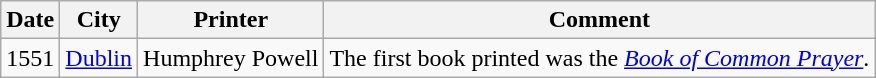<table class="wikitable">
<tr>
<th>Date</th>
<th>City</th>
<th>Printer</th>
<th>Comment</th>
</tr>
<tr>
<td>1551</td>
<td><a href='#'>Dublin</a></td>
<td>Humphrey Powell</td>
<td>The first book printed was the <em><a href='#'>Book of Common Prayer</a></em>.</td>
</tr>
</table>
